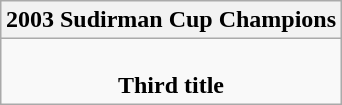<table class=wikitable style="text-align:center; margin:auto">
<tr>
<th>2003 Sudirman Cup Champions</th>
</tr>
<tr>
<td><strong></strong> <br> <strong>Third title</strong></td>
</tr>
</table>
